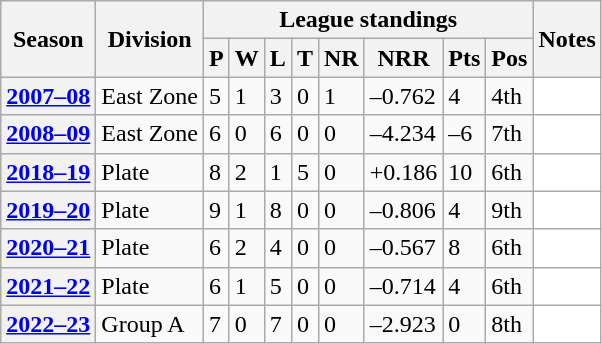<table class="wikitable sortable">
<tr>
<th scope="col" rowspan="2">Season</th>
<th scope="col" rowspan="2">Division</th>
<th scope="col" colspan="8">League standings</th>
<th scope="col" rowspan="2">Notes</th>
</tr>
<tr>
<th scope="col">P</th>
<th scope="col">W</th>
<th scope="col">L</th>
<th scope="col">T</th>
<th scope="col">NR</th>
<th scope="col">NRR</th>
<th scope="col">Pts</th>
<th scope="col">Pos</th>
</tr>
<tr>
<th scope="row"><a href='#'>2007–08</a></th>
<td>East Zone</td>
<td>5</td>
<td>1</td>
<td>3</td>
<td>0</td>
<td>1</td>
<td>–0.762</td>
<td>4</td>
<td>4th</td>
<td style="background: white;"></td>
</tr>
<tr>
<th scope="row"><a href='#'>2008–09</a></th>
<td>East Zone</td>
<td>6</td>
<td>0</td>
<td>6</td>
<td>0</td>
<td>0</td>
<td>–4.234</td>
<td>–6</td>
<td>7th</td>
<td style="background: white;"></td>
</tr>
<tr>
<th scope="row"><a href='#'>2018–19</a></th>
<td>Plate</td>
<td>8</td>
<td>2</td>
<td>1</td>
<td>5</td>
<td>0</td>
<td>+0.186</td>
<td>10</td>
<td>6th</td>
<td style="background: white;"></td>
</tr>
<tr>
<th scope="row"><a href='#'>2019–20</a></th>
<td>Plate</td>
<td>9</td>
<td>1</td>
<td>8</td>
<td>0</td>
<td>0</td>
<td>–0.806</td>
<td>4</td>
<td>9th</td>
<td style="background: white;"></td>
</tr>
<tr>
<th scope="row"><a href='#'>2020–21</a></th>
<td>Plate</td>
<td>6</td>
<td>2</td>
<td>4</td>
<td>0</td>
<td>0</td>
<td>–0.567</td>
<td>8</td>
<td>6th</td>
<td style="background: white;"></td>
</tr>
<tr>
<th scope="row"><a href='#'>2021–22</a></th>
<td>Plate</td>
<td>6</td>
<td>1</td>
<td>5</td>
<td>0</td>
<td>0</td>
<td>–0.714</td>
<td>4</td>
<td>6th</td>
<td style="background: white;"></td>
</tr>
<tr>
<th scope="row"><a href='#'>2022–23</a></th>
<td>Group A</td>
<td>7</td>
<td>0</td>
<td>7</td>
<td>0</td>
<td>0</td>
<td>–2.923</td>
<td>0</td>
<td>8th</td>
<td style="background: white;"></td>
</tr>
</table>
